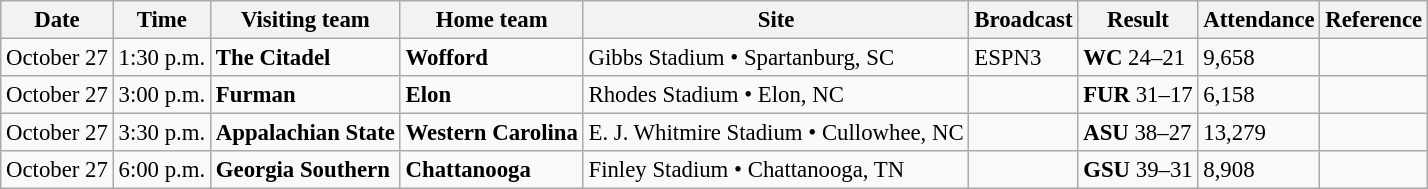<table class="wikitable" style="font-size:95%;">
<tr>
<th>Date</th>
<th>Time</th>
<th>Visiting team</th>
<th>Home team</th>
<th>Site</th>
<th>Broadcast</th>
<th>Result</th>
<th>Attendance</th>
<th class="unsortable">Reference</th>
</tr>
<tr>
<td>October 27</td>
<td>1:30 p.m.</td>
<td><strong>The Citadel</strong></td>
<td><strong>Wofford</strong></td>
<td>Gibbs Stadium • Spartanburg, SC</td>
<td>ESPN3</td>
<td><strong>WC</strong> 24–21</td>
<td>9,658</td>
<td style="text-align:center;"></td>
</tr>
<tr>
<td>October 27</td>
<td>3:00 p.m.</td>
<td><strong>Furman</strong></td>
<td><strong>Elon</strong></td>
<td>Rhodes Stadium • Elon, NC</td>
<td></td>
<td><strong>FUR</strong> 31–17</td>
<td>6,158</td>
<td style="text-align:center;"></td>
</tr>
<tr>
<td>October 27</td>
<td>3:30 p.m.</td>
<td><strong>Appalachian State</strong></td>
<td><strong>Western Carolina</strong></td>
<td>E. J. Whitmire Stadium • Cullowhee, NC</td>
<td></td>
<td><strong>ASU</strong> 38–27</td>
<td>13,279</td>
<td style="text-align:center;"></td>
</tr>
<tr>
<td>October 27</td>
<td>6:00 p.m.</td>
<td><strong>Georgia Southern</strong></td>
<td><strong>Chattanooga</strong></td>
<td>Finley Stadium • Chattanooga, TN</td>
<td></td>
<td><strong>GSU</strong> 39–31</td>
<td>8,908</td>
<td style="text-align:center;"></td>
</tr>
</table>
